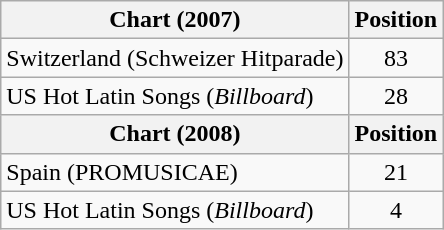<table class="wikitable">
<tr>
<th>Chart (2007)</th>
<th>Position</th>
</tr>
<tr>
<td>Switzerland (Schweizer Hitparade)</td>
<td align="center">83</td>
</tr>
<tr>
<td>US Hot Latin Songs (<em>Billboard</em>)</td>
<td align="center">28</td>
</tr>
<tr>
<th>Chart (2008)</th>
<th>Position</th>
</tr>
<tr>
<td>Spain (PROMUSICAE)</td>
<td align="center">21</td>
</tr>
<tr>
<td>US Hot Latin Songs (<em>Billboard</em>)</td>
<td align="center">4</td>
</tr>
</table>
